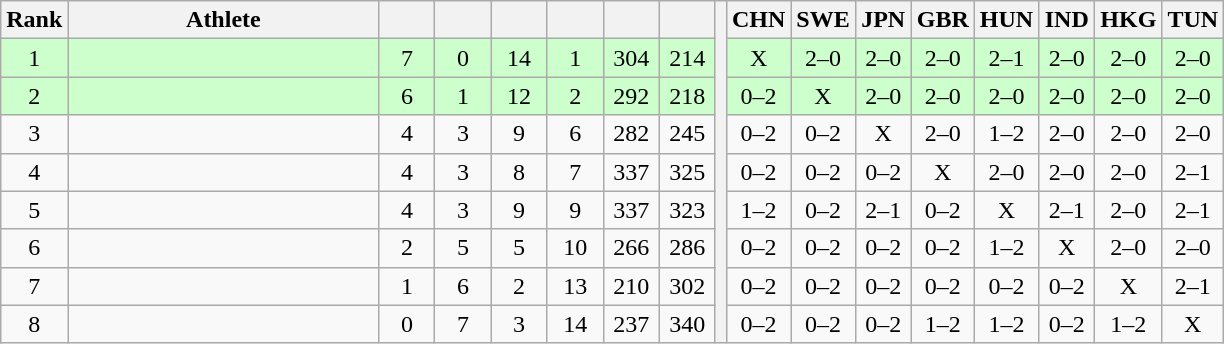<table class="wikitable" style="text-align:center">
<tr>
<th>Rank</th>
<th width=200>Athlete</th>
<th width=30></th>
<th width=30></th>
<th width=30></th>
<th width=30></th>
<th width=30></th>
<th width=30></th>
<th rowspan=9></th>
<th width=30>CHN</th>
<th width=30>SWE</th>
<th width=30>JPN</th>
<th width=30>GBR</th>
<th width=30>HUN</th>
<th width=30>IND</th>
<th width=30>HKG</th>
<th width=30>TUN</th>
</tr>
<tr style="background-color:#ccffcc;">
<td>1</td>
<td align=left></td>
<td>7</td>
<td>0</td>
<td>14</td>
<td>1</td>
<td>304</td>
<td>214</td>
<td>X</td>
<td>2–0</td>
<td>2–0</td>
<td>2–0</td>
<td>2–1</td>
<td>2–0</td>
<td>2–0</td>
<td>2–0</td>
</tr>
<tr style="background-color:#ccffcc;">
<td>2</td>
<td align=left></td>
<td>6</td>
<td>1</td>
<td>12</td>
<td>2</td>
<td>292</td>
<td>218</td>
<td>0–2</td>
<td>X</td>
<td>2–0</td>
<td>2–0</td>
<td>2–0</td>
<td>2–0</td>
<td>2–0</td>
<td>2–0</td>
</tr>
<tr>
<td>3</td>
<td align=left></td>
<td>4</td>
<td>3</td>
<td>9</td>
<td>6</td>
<td>282</td>
<td>245</td>
<td>0–2</td>
<td>0–2</td>
<td>X</td>
<td>2–0</td>
<td>1–2</td>
<td>2–0</td>
<td>2–0</td>
<td>2–0</td>
</tr>
<tr>
<td>4</td>
<td align=left></td>
<td>4</td>
<td>3</td>
<td>8</td>
<td>7</td>
<td>337</td>
<td>325</td>
<td>0–2</td>
<td>0–2</td>
<td>0–2</td>
<td>X</td>
<td>2–0</td>
<td>2–0</td>
<td>2–0</td>
<td>2–1</td>
</tr>
<tr>
<td>5</td>
<td align=left></td>
<td>4</td>
<td>3</td>
<td>9</td>
<td>9</td>
<td>337</td>
<td>323</td>
<td>1–2</td>
<td>0–2</td>
<td>2–1</td>
<td>0–2</td>
<td>X</td>
<td>2–1</td>
<td>2–0</td>
<td>2–1</td>
</tr>
<tr>
<td>6</td>
<td align=left></td>
<td>2</td>
<td>5</td>
<td>5</td>
<td>10</td>
<td>266</td>
<td>286</td>
<td>0–2</td>
<td>0–2</td>
<td>0–2</td>
<td>0–2</td>
<td>1–2</td>
<td>X</td>
<td>2–0</td>
<td>2–0</td>
</tr>
<tr>
<td>7</td>
<td align=left></td>
<td>1</td>
<td>6</td>
<td>2</td>
<td>13</td>
<td>210</td>
<td>302</td>
<td>0–2</td>
<td>0–2</td>
<td>0–2</td>
<td>0–2</td>
<td>0–2</td>
<td>0–2</td>
<td>X</td>
<td>2–1</td>
</tr>
<tr>
<td>8</td>
<td align=left></td>
<td>0</td>
<td>7</td>
<td>3</td>
<td>14</td>
<td>237</td>
<td>340</td>
<td>0–2</td>
<td>0–2</td>
<td>0–2</td>
<td>1–2</td>
<td>1–2</td>
<td>0–2</td>
<td>1–2</td>
<td>X</td>
</tr>
</table>
